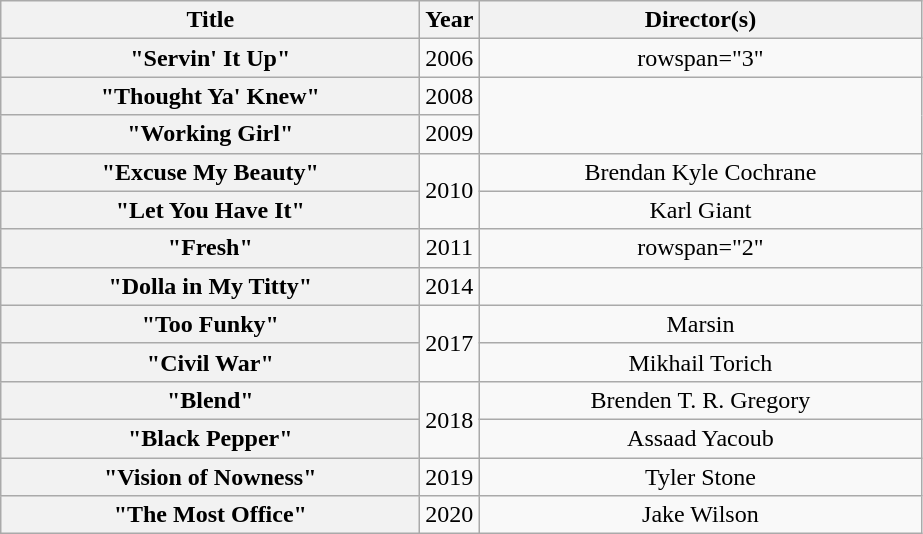<table class="wikitable plainrowheaders" style="text-align:center;">
<tr>
<th scope="col" style="width:17em;">Title</th>
<th scope="col">Year</th>
<th scope="col" style="width:18em;">Director(s)</th>
</tr>
<tr>
<th scope="row">"Servin' It Up"<br></th>
<td>2006</td>
<td>rowspan="3" </td>
</tr>
<tr>
<th scope="row">"Thought Ya' Knew"</th>
<td>2008</td>
</tr>
<tr>
<th scope="row">"Working Girl"</th>
<td>2009</td>
</tr>
<tr>
<th scope="row">"Excuse My Beauty"</th>
<td rowspan="2">2010</td>
<td>Brendan Kyle Cochrane</td>
</tr>
<tr>
<th scope="row">"Let You Have It"</th>
<td>Karl Giant</td>
</tr>
<tr>
<th scope="row">"Fresh"<br></th>
<td>2011</td>
<td>rowspan="2" </td>
</tr>
<tr>
<th scope="row">"Dolla in My Titty"</th>
<td>2014</td>
</tr>
<tr>
<th scope="row">"Too Funky"<br></th>
<td rowspan="2">2017</td>
<td>Marsin</td>
</tr>
<tr>
<th scope="row">"Civil War"</th>
<td>Mikhail Torich</td>
</tr>
<tr>
<th scope="row">"Blend"<br></th>
<td rowspan="2">2018</td>
<td>Brenden T. R. Gregory</td>
</tr>
<tr>
<th scope="row">"Black Pepper"</th>
<td>Assaad Yacoub</td>
</tr>
<tr>
<th scope="row">"Vision of Nowness"</th>
<td>2019</td>
<td>Tyler Stone</td>
</tr>
<tr>
<th scope="row">"The Most Office"</th>
<td>2020</td>
<td>Jake Wilson</td>
</tr>
</table>
